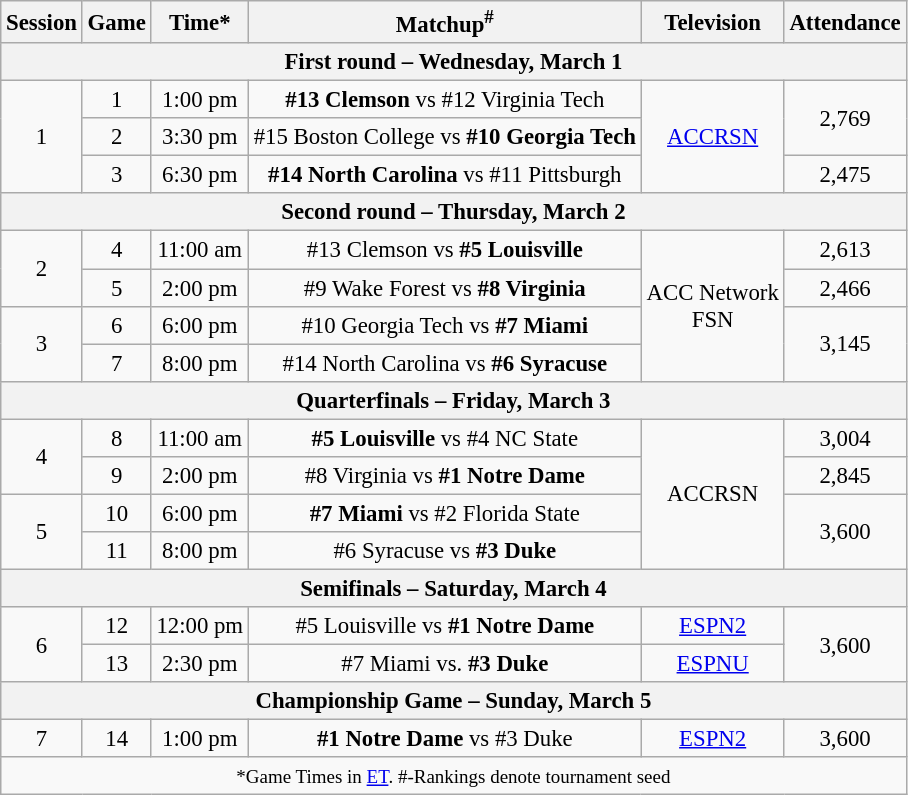<table class="wikitable" style="text-align:center;font-size: 95%">
<tr align="center">
<th>Session</th>
<th>Game</th>
<th>Time*</th>
<th>Matchup<sup>#</sup></th>
<th>Television</th>
<th>Attendance</th>
</tr>
<tr>
<th colspan=6>First round – Wednesday, March 1</th>
</tr>
<tr>
<td rowspan=3 style="text-align:center;">1</td>
<td>1</td>
<td>1:00 pm</td>
<td><strong>#13 Clemson</strong> vs #12 Virginia Tech</td>
<td rowspan="3"><a href='#'>ACCRSN</a></td>
<td rowspan="2" style="text-align:center;">2,769</td>
</tr>
<tr>
<td>2</td>
<td>3:30 pm</td>
<td>#15 Boston College vs <strong>#10 Georgia Tech</strong></td>
</tr>
<tr>
<td>3</td>
<td>6:30 pm</td>
<td><strong>#14 North Carolina</strong> vs #11 Pittsburgh</td>
<td rowspan="1" style="text-align:center;">2,475</td>
</tr>
<tr>
<th colspan="6">Second round – Thursday, March 2</th>
</tr>
<tr>
<td rowspan="2" style="text-align:center;">2</td>
<td>4</td>
<td>11:00 am</td>
<td>#13 Clemson vs <strong>#5 Louisville</strong></td>
<td rowspan="4" style="text-align:center;">ACC Network<br>FSN</td>
<td rowspan="1" style="text-align:center;">2,613</td>
</tr>
<tr>
<td>5</td>
<td>2:00 pm</td>
<td>#9 Wake Forest vs <strong>#8 Virginia</strong></td>
<td rowspan="1" style="text-align:center;">2,466</td>
</tr>
<tr>
<td rowspan="2" style="text-align:center;">3</td>
<td>6</td>
<td>6:00 pm</td>
<td>#10 Georgia Tech vs <strong>#7 Miami</strong></td>
<td rowspan="2" style="text-align:center;">3,145</td>
</tr>
<tr>
<td>7</td>
<td>8:00 pm</td>
<td>#14 North Carolina vs <strong>#6 Syracuse</strong></td>
</tr>
<tr>
<th colspan="6">Quarterfinals – Friday, March 3</th>
</tr>
<tr>
<td rowspan="2" style="text-align:center;">4</td>
<td>8</td>
<td>11:00 am</td>
<td><strong>#5 Louisville</strong> vs #4 NC State</td>
<td rowspan=4 style="text-align:center;">ACCRSN</td>
<td rowspan=1 style="text-align:center;">3,004</td>
</tr>
<tr>
<td>9</td>
<td>2:00 pm</td>
<td>#8 Virginia vs <strong>#1 Notre Dame</strong></td>
<td rowspan=1 style="text-align:center;">2,845</td>
</tr>
<tr>
<td rowspan="2" style="text-align:center;">5</td>
<td>10</td>
<td>6:00 pm</td>
<td><strong>#7 Miami</strong> vs #2 Florida State</td>
<td rowspan="2" style="text-align:center;">3,600</td>
</tr>
<tr>
<td>11</td>
<td>8:00 pm</td>
<td>#6 Syracuse vs <strong>#3 Duke</strong></td>
</tr>
<tr>
<th colspan="6">Semifinals – Saturday, March 4</th>
</tr>
<tr>
<td rowspan="2" style="text-align:center;">6</td>
<td>12</td>
<td>12:00 pm</td>
<td>#5 Louisville vs <strong>#1 Notre Dame</strong></td>
<td rowspan="1" style="text-align:center;"><a href='#'>ESPN2</a></td>
<td rowspan="2" style="text-align:center;">3,600</td>
</tr>
<tr>
<td>13</td>
<td>2:30 pm</td>
<td>#7 Miami vs. <strong>#3 Duke</strong></td>
<td rowspan="1" style="text-align:center;"><a href='#'>ESPNU</a></td>
</tr>
<tr>
<th colspan="6">Championship Game – Sunday, March 5</th>
</tr>
<tr>
<td rowspan="1" style="text-align:center;">7</td>
<td>14</td>
<td>1:00 pm</td>
<td><strong>#1 Notre Dame</strong> vs #3 Duke</td>
<td><a href='#'>ESPN2</a></td>
<td>3,600</td>
</tr>
<tr>
<td colspan=6><small>*Game Times in <a href='#'>ET</a>. #-Rankings denote tournament seed</small></td>
</tr>
</table>
